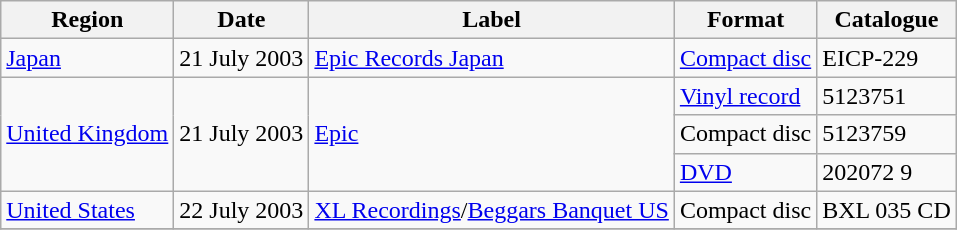<table class="wikitable">
<tr>
<th>Region</th>
<th>Date</th>
<th>Label</th>
<th>Format</th>
<th>Catalogue</th>
</tr>
<tr>
<td rowspan="1"><a href='#'>Japan</a></td>
<td rowspan="1">21 July 2003</td>
<td rowspan="1"><a href='#'>Epic Records Japan</a></td>
<td><a href='#'>Compact disc</a></td>
<td>EICP-229</td>
</tr>
<tr>
<td rowspan="3"><a href='#'>United Kingdom</a></td>
<td rowspan="3">21 July 2003</td>
<td rowspan="3"><a href='#'>Epic</a></td>
<td><a href='#'>Vinyl record</a></td>
<td>5123751</td>
</tr>
<tr>
<td>Compact disc</td>
<td>5123759</td>
</tr>
<tr>
<td><a href='#'>DVD</a></td>
<td>202072 9</td>
</tr>
<tr>
<td rowspan="1"><a href='#'>United States</a></td>
<td rowspan="1">22 July 2003</td>
<td rowspan="1"><a href='#'>XL Recordings</a>/<a href='#'>Beggars Banquet US</a></td>
<td>Compact disc</td>
<td>BXL 035 CD</td>
</tr>
<tr>
</tr>
</table>
